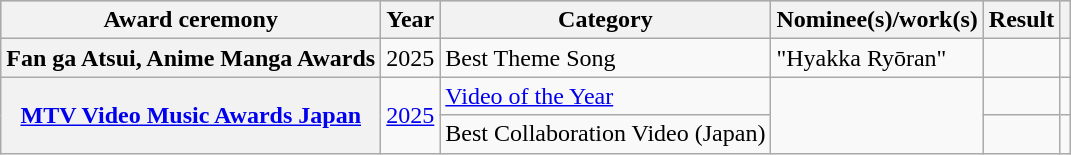<table class="wikitable sortable plainrowheaders">
<tr style="background:#ccc; text-align:center">
<th scope="col">Award ceremony</th>
<th scope="col">Year</th>
<th scope="col">Category</th>
<th scope="col">Nominee(s)/work(s)</th>
<th scope="col">Result</th>
<th scope="col" class="unsortable"></th>
</tr>
<tr>
<th scope="row">Fan ga Atsui, Anime Manga Awards</th>
<td style="text-align:center">2025</td>
<td>Best Theme Song</td>
<td>"Hyakka Ryōran"</td>
<td></td>
<td style="text-align:center"></td>
</tr>
<tr>
<th scope="row" rowspan="2"><a href='#'>MTV Video Music Awards Japan</a></th>
<td style="text-align:center" rowspan="2"><a href='#'>2025</a></td>
<td><a href='#'>Video of the Year</a></td>
<td rowspan="2"></td>
<td></td>
<td style="text-align:center"></td>
</tr>
<tr>
<td>Best Collaboration Video (Japan)</td>
<td></td>
<td style="text-align:center"></td>
</tr>
</table>
